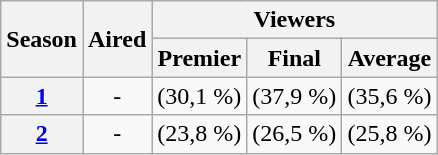<table class="wikitable">
<tr>
<th rowspan=2>Season</th>
<th rowspan=2>Aired</th>
<th colspan=3>Viewers</th>
</tr>
<tr>
<th>Premier</th>
<th>Final</th>
<th>Average</th>
</tr>
<tr align=center>
<th><a href='#'>1</a></th>
<td> - </td>
<td> (30,1 %)</td>
<td> (37,9 %)</td>
<td> (35,6 %)</td>
</tr>
<tr align=center>
<th><a href='#'>2</a></th>
<td> - </td>
<td> (23,8 %)</td>
<td> (26,5 %)</td>
<td> (25,8 %)</td>
</tr>
</table>
